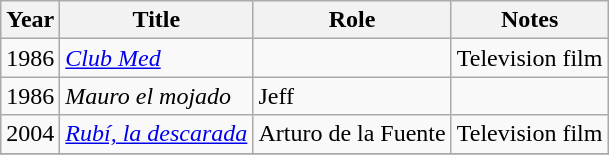<table class="wikitable sortable">
<tr>
<th>Year</th>
<th>Title</th>
<th>Role</th>
<th>Notes</th>
</tr>
<tr>
<td>1986</td>
<td><em><a href='#'>Club Med</a></em></td>
<td></td>
<td>Television film</td>
</tr>
<tr>
<td>1986</td>
<td><em>Mauro el mojado</em></td>
<td>Jeff</td>
<td></td>
</tr>
<tr>
<td>2004</td>
<td><em><a href='#'>Rubí, la descarada</a></em></td>
<td>Arturo de la Fuente</td>
<td>Television film</td>
</tr>
<tr>
</tr>
</table>
